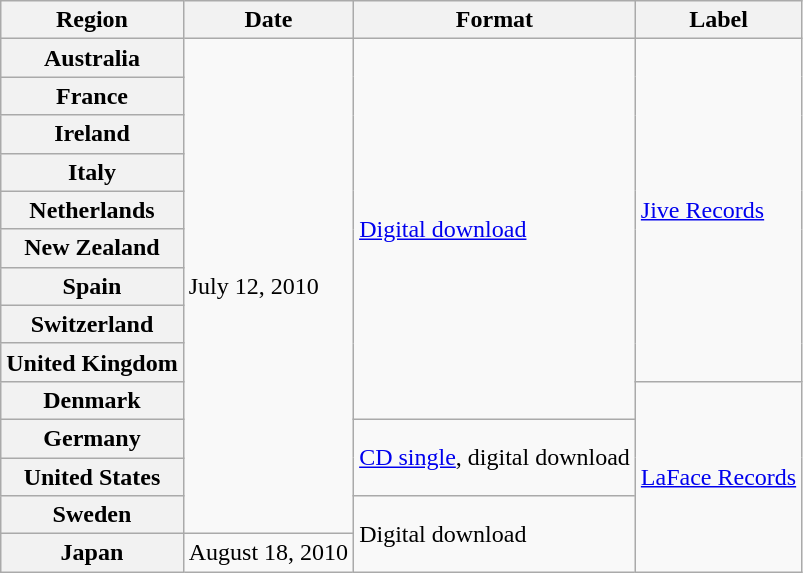<table class="wikitable plainrowheaders">
<tr>
<th scope="col">Region</th>
<th scope="col">Date</th>
<th scope="col">Format</th>
<th scope="col">Label</th>
</tr>
<tr>
<th scope="row">Australia</th>
<td rowspan="13">July 12, 2010</td>
<td rowspan="10"><a href='#'>Digital download</a></td>
<td rowspan="9"><a href='#'>Jive Records</a></td>
</tr>
<tr>
<th scope="row">France</th>
</tr>
<tr>
<th scope="row">Ireland</th>
</tr>
<tr>
<th scope="row">Italy</th>
</tr>
<tr>
<th scope="row">Netherlands</th>
</tr>
<tr>
<th scope="row">New Zealand</th>
</tr>
<tr>
<th scope="row">Spain</th>
</tr>
<tr>
<th scope="row">Switzerland</th>
</tr>
<tr>
<th scope="row">United Kingdom</th>
</tr>
<tr>
<th scope="row">Denmark</th>
<td rowspan="5"><a href='#'>LaFace Records</a></td>
</tr>
<tr>
<th scope="row">Germany</th>
<td rowspan="2"><a href='#'>CD single</a>, digital download</td>
</tr>
<tr>
<th scope="row">United States</th>
</tr>
<tr>
<th scope="row">Sweden</th>
<td rowspan="2">Digital download</td>
</tr>
<tr>
<th scope="row">Japan</th>
<td>August 18, 2010</td>
</tr>
</table>
